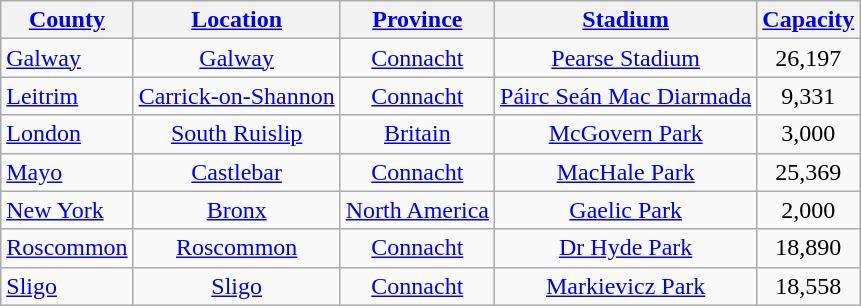<table class="wikitable sortable" style="text-align:center">
<tr>
<th><a href='#'>County</a></th>
<th><a href='#'>Location</a></th>
<th><a href='#'>Province</a></th>
<th><a href='#'>Stadium</a></th>
<th><a href='#'>Capacity</a></th>
</tr>
<tr>
<td style="text-align:left"> <a href='#'>Galway</a></td>
<td><a href='#'>Galway</a></td>
<td><a href='#'>Connacht</a></td>
<td><a href='#'>Pearse Stadium</a></td>
<td>26,197</td>
</tr>
<tr>
<td style="text-align:left"> <a href='#'>Leitrim</a></td>
<td><a href='#'>Carrick-on-Shannon</a></td>
<td><a href='#'>Connacht</a></td>
<td><a href='#'>Páirc Seán Mac Diarmada</a></td>
<td>9,331</td>
</tr>
<tr>
<td style="text-align:left"> <a href='#'>London</a></td>
<td><a href='#'>South Ruislip</a></td>
<td><a href='#'>Britain</a></td>
<td><a href='#'>McGovern Park</a></td>
<td>3,000</td>
</tr>
<tr>
<td style="text-align:left"> <a href='#'>Mayo</a></td>
<td><a href='#'>Castlebar</a></td>
<td><a href='#'>Connacht</a></td>
<td><a href='#'>MacHale Park</a></td>
<td>25,369</td>
</tr>
<tr>
<td style="text-align:left"> <a href='#'>New York</a></td>
<td><a href='#'>Bronx</a></td>
<td><a href='#'>North America</a></td>
<td><a href='#'>Gaelic Park</a></td>
<td>2,000</td>
</tr>
<tr>
<td style="text-align:left"> <a href='#'>Roscommon</a></td>
<td><a href='#'>Roscommon</a></td>
<td><a href='#'>Connacht</a></td>
<td><a href='#'>Dr Hyde Park</a></td>
<td>18,890</td>
</tr>
<tr>
<td style="text-align:left"> <a href='#'>Sligo</a></td>
<td><a href='#'>Sligo</a></td>
<td><a href='#'>Connacht</a></td>
<td><a href='#'>Markievicz Park</a></td>
<td>18,558</td>
</tr>
</table>
